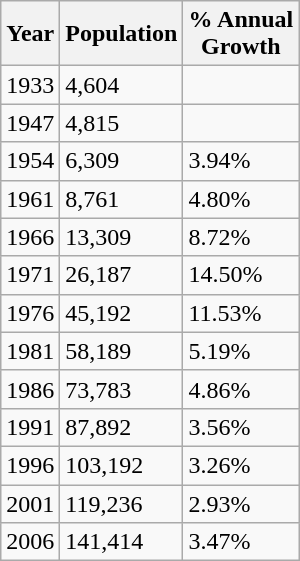<table class="wikitable">
<tr>
<th>Year</th>
<th>Population</th>
<th>% Annual<br>Growth</th>
</tr>
<tr>
<td>1933</td>
<td>4,604</td>
<td></td>
</tr>
<tr>
<td>1947</td>
<td>4,815</td>
<td></td>
</tr>
<tr>
<td>1954</td>
<td>6,309</td>
<td>3.94%</td>
</tr>
<tr>
<td>1961</td>
<td>8,761</td>
<td>4.80%</td>
</tr>
<tr>
<td>1966</td>
<td>13,309</td>
<td>8.72%</td>
</tr>
<tr>
<td>1971</td>
<td>26,187</td>
<td>14.50%</td>
</tr>
<tr>
<td>1976</td>
<td>45,192</td>
<td>11.53%</td>
</tr>
<tr>
<td>1981</td>
<td>58,189</td>
<td>5.19%</td>
</tr>
<tr>
<td>1986</td>
<td>73,783</td>
<td>4.86%</td>
</tr>
<tr>
<td>1991</td>
<td>87,892</td>
<td>3.56%</td>
</tr>
<tr>
<td>1996</td>
<td>103,192</td>
<td>3.26%</td>
</tr>
<tr>
<td>2001</td>
<td>119,236</td>
<td>2.93%</td>
</tr>
<tr>
<td>2006</td>
<td>141,414</td>
<td>3.47%</td>
</tr>
</table>
